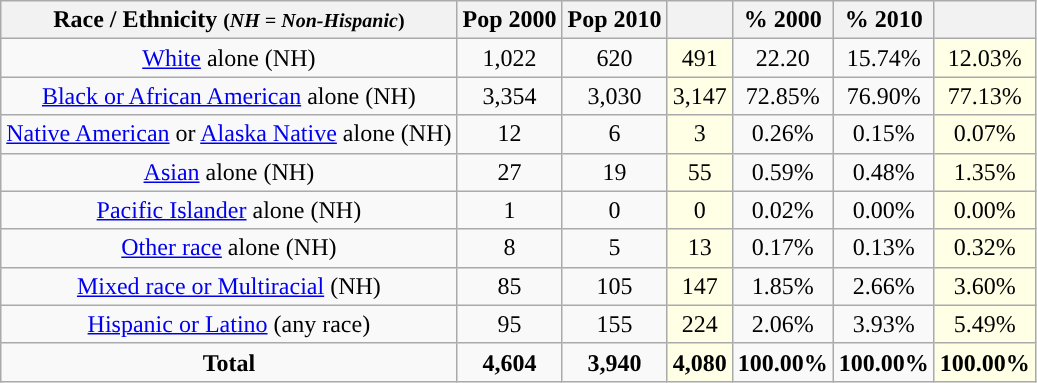<table class="wikitable"  style="text-align:center;">
<tr>
<th>Race / Ethnicity <small>(<em>NH = Non-Hispanic</em>)</small></th>
<th>Pop 2000</th>
<th>Pop 2010</th>
<th></th>
<th>% 2000</th>
<th>% 2010</th>
<th></th>
</tr>
<tr>
<td><a href='#'>White</a> alone (NH)</td>
<td>1,022</td>
<td>620</td>
<td style='background: #ffffe6;'>491</td>
<td>22.20</td>
<td>15.74%</td>
<td style='background: #ffffe6;'>12.03%</td>
</tr>
<tr>
<td><a href='#'>Black or African American</a> alone (NH)</td>
<td>3,354</td>
<td>3,030</td>
<td style='background: #ffffe6;'>3,147</td>
<td>72.85%</td>
<td>76.90%</td>
<td style='background: #ffffe6;'>77.13%</td>
</tr>
<tr>
<td><a href='#'>Native American</a> or <a href='#'>Alaska Native</a> alone (NH)</td>
<td>12</td>
<td>6</td>
<td style='background: #ffffe6;'>3</td>
<td>0.26%</td>
<td>0.15%</td>
<td style='background: #ffffe6;'>0.07%</td>
</tr>
<tr>
<td><a href='#'>Asian</a> alone (NH)</td>
<td>27</td>
<td>19</td>
<td style='background: #ffffe6;'>55</td>
<td>0.59%</td>
<td>0.48%</td>
<td style='background: #ffffe6;'>1.35%</td>
</tr>
<tr>
<td><a href='#'>Pacific Islander</a> alone (NH)</td>
<td>1</td>
<td>0</td>
<td style='background: #ffffe6;'>0</td>
<td>0.02%</td>
<td>0.00%</td>
<td style='background: #ffffe6;'>0.00%</td>
</tr>
<tr>
<td><a href='#'>Other race</a> alone (NH)</td>
<td>8</td>
<td>5</td>
<td style='background: #ffffe6;'>13</td>
<td>0.17%</td>
<td>0.13%</td>
<td style='background: #ffffe6;'>0.32%</td>
</tr>
<tr>
<td><a href='#'>Mixed race or Multiracial</a> (NH)</td>
<td>85</td>
<td>105</td>
<td style='background: #ffffe6;'>147</td>
<td>1.85%</td>
<td>2.66%</td>
<td style='background: #ffffe6;'>3.60%</td>
</tr>
<tr>
<td><a href='#'>Hispanic or Latino</a> (any race)</td>
<td>95</td>
<td>155</td>
<td style='background: #ffffe6;'>224</td>
<td>2.06%</td>
<td>3.93%</td>
<td style='background: #ffffe6;'>5.49%</td>
</tr>
<tr>
<td><strong>Total</strong></td>
<td><strong>4,604</strong></td>
<td><strong>3,940</strong></td>
<td style='background: #ffffe6;'><strong>4,080</strong></td>
<td><strong>100.00%</strong></td>
<td><strong>100.00%</strong></td>
<td style='background: #ffffe6;'><strong>100.00%</strong></td>
</tr>
</table>
